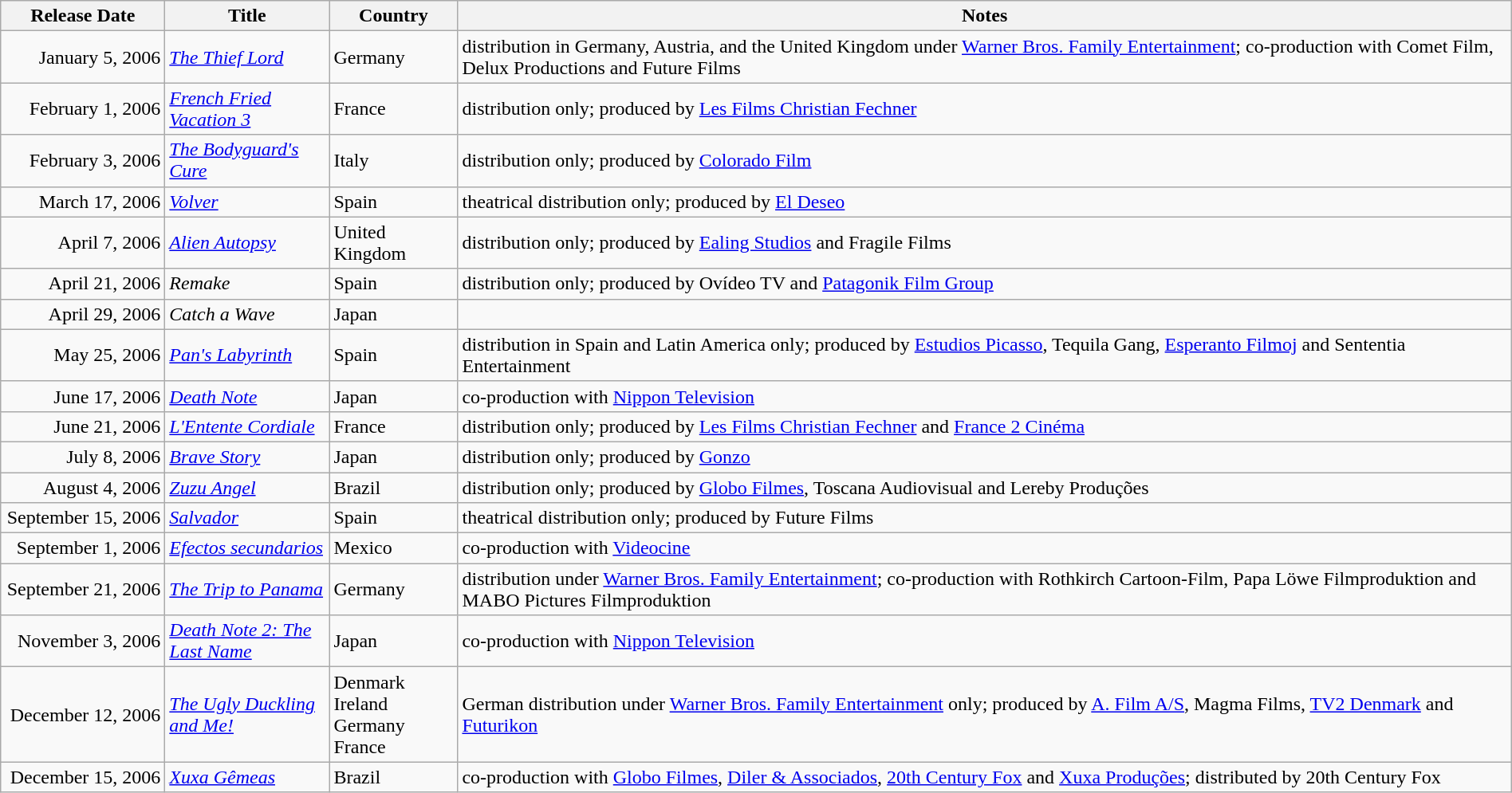<table class="wikitable sortable" style="width:100%;">
<tr>
<th scope="col" style=width:130px;">Release Date</th>
<th scope="col" style=width:130px;">Title</th>
<th scope="col" style=width:100px;">Country</th>
<th>Notes</th>
</tr>
<tr>
<td style="text-align:right;">January 5, 2006</td>
<td><em><a href='#'>The Thief Lord</a></em></td>
<td>Germany</td>
<td>distribution in Germany, Austria, and the United Kingdom under <a href='#'>Warner Bros. Family Entertainment</a>; co-production with Comet Film, Delux Productions and Future Films</td>
</tr>
<tr>
<td style="text-align:right;">February 1, 2006</td>
<td><em><a href='#'>French Fried Vacation 3</a></em></td>
<td>France</td>
<td>distribution only; produced by <a href='#'>Les Films Christian Fechner</a></td>
</tr>
<tr>
<td style="text-align:right;">February 3, 2006</td>
<td><em><a href='#'>The Bodyguard's Cure</a></em></td>
<td>Italy</td>
<td>distribution only; produced by <a href='#'>Colorado Film</a></td>
</tr>
<tr>
<td style="text-align:right;">March 17, 2006</td>
<td><em><a href='#'>Volver</a></em></td>
<td>Spain</td>
<td>theatrical distribution only; produced by <a href='#'>El Deseo</a></td>
</tr>
<tr>
<td style="text-align:right;">April 7, 2006</td>
<td><em><a href='#'>Alien Autopsy</a></em></td>
<td>United Kingdom</td>
<td>distribution only; produced by <a href='#'>Ealing Studios</a> and Fragile Films</td>
</tr>
<tr>
<td style="text-align:right;">April 21, 2006</td>
<td><em>Remake</em></td>
<td>Spain</td>
<td>distribution only; produced by Ovídeo TV and <a href='#'>Patagonik Film Group</a></td>
</tr>
<tr>
<td style="text-align:right;">April 29, 2006</td>
<td><em>Catch a Wave</em></td>
<td>Japan</td>
<td></td>
</tr>
<tr>
<td style="text-align:right;">May 25, 2006</td>
<td><em><a href='#'>Pan's Labyrinth</a></em></td>
<td>Spain</td>
<td>distribution in Spain and Latin America only; produced by <a href='#'>Estudios Picasso</a>, Tequila Gang, <a href='#'>Esperanto Filmoj</a> and Sententia Entertainment</td>
</tr>
<tr>
<td style="text-align:right;">June 17, 2006</td>
<td><em><a href='#'>Death Note</a></em></td>
<td>Japan</td>
<td>co-production with <a href='#'>Nippon Television</a></td>
</tr>
<tr>
<td style="text-align:right;">June 21, 2006</td>
<td><em><a href='#'>L'Entente Cordiale</a></em></td>
<td>France</td>
<td>distribution only; produced by <a href='#'>Les Films Christian Fechner</a> and <a href='#'>France 2 Cinéma</a></td>
</tr>
<tr>
<td style="text-align:right;">July 8, 2006</td>
<td><em><a href='#'>Brave Story</a></em></td>
<td>Japan</td>
<td>distribution only; produced by <a href='#'>Gonzo</a></td>
</tr>
<tr>
<td style="text-align:right;">August 4, 2006</td>
<td><em><a href='#'>Zuzu Angel</a></em></td>
<td>Brazil</td>
<td>distribution only; produced by <a href='#'>Globo Filmes</a>, Toscana Audiovisual and Lereby Produções</td>
</tr>
<tr>
<td style="text-align:right;">September 15, 2006</td>
<td><em><a href='#'>Salvador</a></em></td>
<td>Spain</td>
<td>theatrical distribution only; produced by Future Films</td>
</tr>
<tr>
<td style="text-align:right;">September 1, 2006</td>
<td><em><a href='#'>Efectos secundarios</a></em></td>
<td>Mexico</td>
<td>co-production with <a href='#'>Videocine</a></td>
</tr>
<tr>
<td style="text-align:right;">September 21, 2006</td>
<td><em><a href='#'>The Trip to Panama</a></em></td>
<td>Germany</td>
<td>distribution under <a href='#'>Warner Bros. Family Entertainment</a>; co-production with Rothkirch Cartoon-Film, Papa Löwe Filmproduktion and MABO Pictures Filmproduktion</td>
</tr>
<tr>
<td style="text-align:right;">November 3, 2006</td>
<td><em><a href='#'>Death Note 2: The Last Name</a></em></td>
<td>Japan</td>
<td>co-production with <a href='#'>Nippon Television</a></td>
</tr>
<tr>
<td style="text-align:right;">December 12, 2006</td>
<td><em><a href='#'>The Ugly Duckling and Me!</a></em></td>
<td>Denmark <br> Ireland  <br> Germany <br> France</td>
<td>German distribution under <a href='#'>Warner Bros. Family Entertainment</a> only; produced by <a href='#'>A. Film A/S</a>, Magma Films, <a href='#'>TV2 Denmark</a> and <a href='#'>Futurikon</a></td>
</tr>
<tr>
<td style="text-align:right;">December 15, 2006</td>
<td><em><a href='#'>Xuxa Gêmeas</a></em></td>
<td>Brazil</td>
<td>co-production with <a href='#'>Globo Filmes</a>, <a href='#'>Diler & Associados</a>, <a href='#'>20th Century Fox</a> and <a href='#'>Xuxa Produções</a>; distributed by 20th Century Fox</td>
</tr>
</table>
